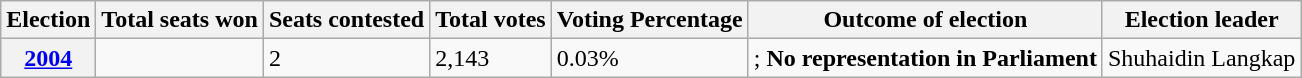<table class="wikitable">
<tr>
<th>Election</th>
<th>Total seats won</th>
<th>Seats contested</th>
<th>Total votes</th>
<th>Voting Percentage</th>
<th>Outcome of election</th>
<th>Election leader</th>
</tr>
<tr>
<th><a href='#'>2004</a></th>
<td></td>
<td>2</td>
<td>2,143</td>
<td>0.03%</td>
<td>; <strong>No representation in Parliament</strong></td>
<td>Shuhaidin Langkap</td>
</tr>
</table>
